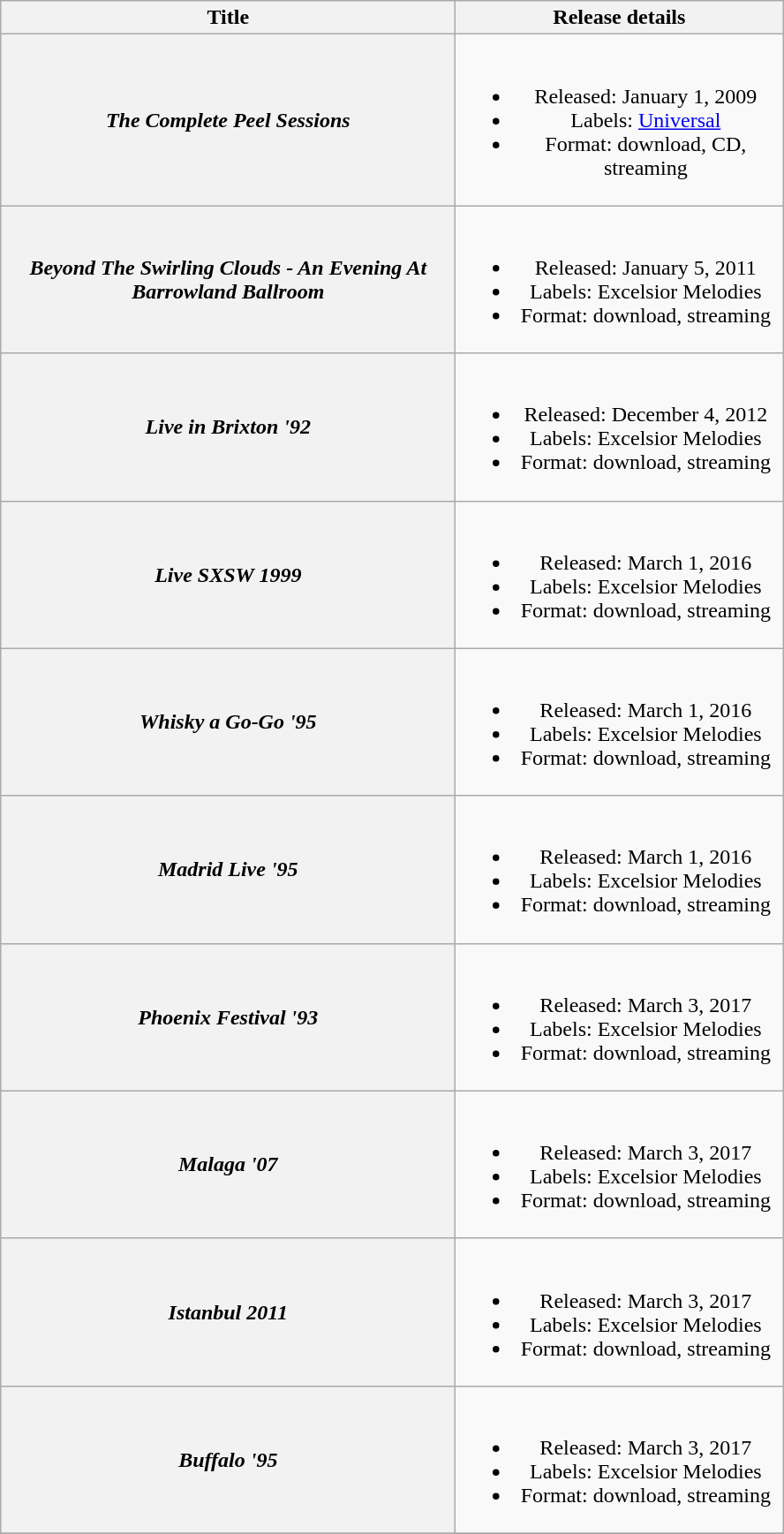<table class="wikitable plainrowheaders" style="text-align:center;">
<tr>
<th scope="col" colspan="1" style="width:21em;">Title</th>
<th scope="col" colspan="1" style="width:15em;">Release details</th>
</tr>
<tr>
<th scope="row"><em>The Complete Peel Sessions</em></th>
<td><br><ul><li>Released: January 1, 2009</li><li>Labels: <a href='#'>Universal</a></li><li>Format: download, CD, streaming</li></ul></td>
</tr>
<tr>
<th scope="row"><em>Beyond The Swirling Clouds - An Evening At Barrowland Ballroom</em></th>
<td><br><ul><li>Released: January 5, 2011</li><li>Labels: Excelsior Melodies</li><li>Format: download, streaming</li></ul></td>
</tr>
<tr>
<th scope="row"><em>Live in Brixton '92</em></th>
<td><br><ul><li>Released: December 4, 2012</li><li>Labels: Excelsior Melodies</li><li>Format: download, streaming</li></ul></td>
</tr>
<tr>
<th scope="row"><em>Live SXSW 1999</em></th>
<td><br><ul><li>Released: March 1, 2016</li><li>Labels: Excelsior Melodies</li><li>Format: download, streaming</li></ul></td>
</tr>
<tr>
<th scope="row"><em>Whisky a Go-Go '95</em></th>
<td><br><ul><li>Released: March 1, 2016</li><li>Labels: Excelsior Melodies</li><li>Format: download, streaming</li></ul></td>
</tr>
<tr>
<th scope="row"><em>Madrid Live '95</em></th>
<td><br><ul><li>Released: March 1, 2016</li><li>Labels: Excelsior Melodies</li><li>Format: download, streaming</li></ul></td>
</tr>
<tr>
<th scope="row"><em>Phoenix Festival '93</em></th>
<td><br><ul><li>Released: March 3, 2017</li><li>Labels: Excelsior Melodies</li><li>Format: download, streaming</li></ul></td>
</tr>
<tr>
<th scope="row"><em>Malaga '07</em></th>
<td><br><ul><li>Released: March 3, 2017</li><li>Labels: Excelsior Melodies</li><li>Format: download, streaming</li></ul></td>
</tr>
<tr>
<th scope="row"><em>Istanbul 2011</em></th>
<td><br><ul><li>Released: March 3, 2017</li><li>Labels: Excelsior Melodies</li><li>Format: download, streaming</li></ul></td>
</tr>
<tr>
<th scope="row"><em>Buffalo '95</em></th>
<td><br><ul><li>Released: March 3, 2017</li><li>Labels: Excelsior Melodies</li><li>Format: download, streaming</li></ul></td>
</tr>
<tr>
</tr>
</table>
